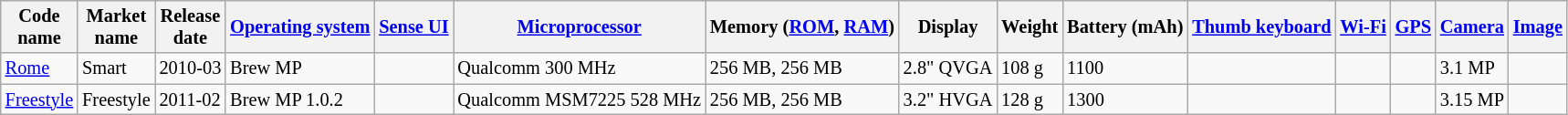<table class="wikitable sortable" style="font-size:85%;">
<tr>
<th>Code<br>name</th>
<th>Market<br>name</th>
<th>Release<br>date</th>
<th><a href='#'>Operating system</a></th>
<th><a href='#'>Sense UI</a></th>
<th><a href='#'>Microprocessor</a></th>
<th>Memory (<a href='#'>ROM</a>, <a href='#'>RAM</a>)</th>
<th>Display</th>
<th>Weight</th>
<th>Battery (mAh)</th>
<th><a href='#'>Thumb keyboard</a></th>
<th><a href='#'>Wi-Fi</a></th>
<th><a href='#'>GPS</a></th>
<th><a href='#'>Camera</a></th>
<th><a href='#'>Image</a></th>
</tr>
<tr>
<td><a href='#'>Rome</a></td>
<td>Smart</td>
<td>2010-03</td>
<td>Brew MP</td>
<td></td>
<td>Qualcomm 300 MHz</td>
<td>256 MB, 256 MB</td>
<td>2.8" QVGA</td>
<td>108 g</td>
<td>1100</td>
<td></td>
<td></td>
<td></td>
<td>3.1 MP</td>
<td></td>
</tr>
<tr>
<td><a href='#'>Freestyle</a></td>
<td>Freestyle</td>
<td>2011-02</td>
<td>Brew MP 1.0.2</td>
<td></td>
<td>Qualcomm MSM7225 528 MHz</td>
<td>256 MB, 256 MB</td>
<td>3.2" HVGA</td>
<td>128 g</td>
<td>1300</td>
<td></td>
<td></td>
<td></td>
<td>3.15 MP</td>
<td></td>
</tr>
</table>
